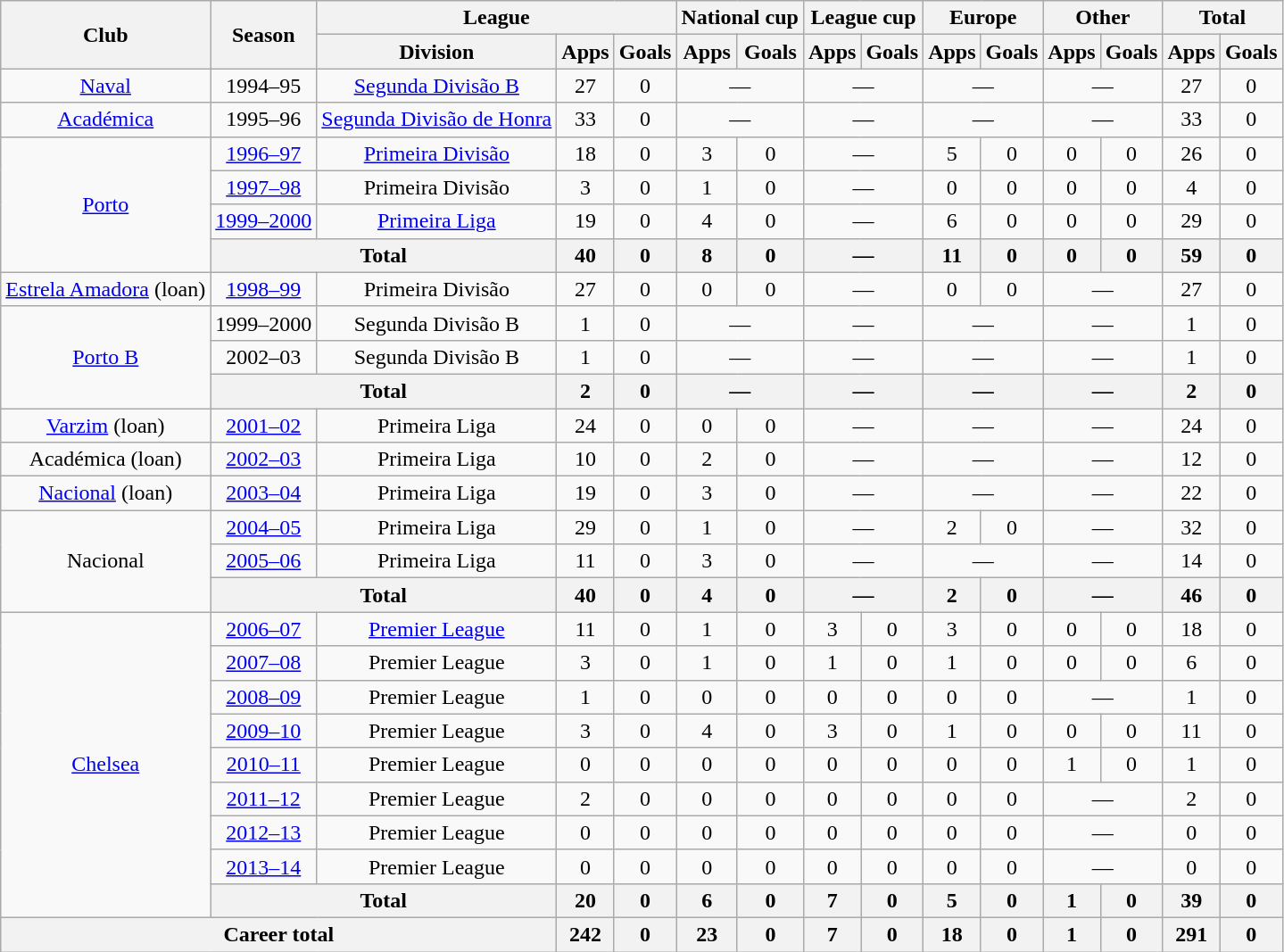<table class="wikitable" style="text-align:center">
<tr>
<th rowspan="2">Club</th>
<th rowspan="2">Season</th>
<th colspan="3">League</th>
<th colspan="2">National cup</th>
<th colspan="2">League cup</th>
<th colspan="2">Europe</th>
<th colspan="2">Other</th>
<th colspan="2">Total</th>
</tr>
<tr>
<th>Division</th>
<th>Apps</th>
<th>Goals</th>
<th>Apps</th>
<th>Goals</th>
<th>Apps</th>
<th>Goals</th>
<th>Apps</th>
<th>Goals</th>
<th>Apps</th>
<th>Goals</th>
<th>Apps</th>
<th>Goals</th>
</tr>
<tr>
<td><a href='#'>Naval</a></td>
<td>1994–95</td>
<td><a href='#'>Segunda Divisão B</a></td>
<td>27</td>
<td>0</td>
<td colspan="2">—</td>
<td colspan="2">—</td>
<td colspan="2">—</td>
<td colspan="2">—</td>
<td>27</td>
<td>0</td>
</tr>
<tr>
<td><a href='#'>Académica</a></td>
<td>1995–96</td>
<td><a href='#'>Segunda Divisão de Honra</a></td>
<td>33</td>
<td>0</td>
<td colspan="2">—</td>
<td colspan="2">—</td>
<td colspan="2">—</td>
<td colspan="2">—</td>
<td>33</td>
<td>0</td>
</tr>
<tr>
<td rowspan="4"><a href='#'>Porto</a></td>
<td><a href='#'>1996–97</a></td>
<td><a href='#'>Primeira Divisão</a></td>
<td>18</td>
<td>0</td>
<td>3</td>
<td>0</td>
<td colspan="2">—</td>
<td>5</td>
<td>0</td>
<td>0</td>
<td>0</td>
<td>26</td>
<td>0</td>
</tr>
<tr>
<td><a href='#'>1997–98</a></td>
<td>Primeira Divisão</td>
<td>3</td>
<td>0</td>
<td>1</td>
<td>0</td>
<td colspan="2">—</td>
<td>0</td>
<td>0</td>
<td>0</td>
<td>0</td>
<td>4</td>
<td>0</td>
</tr>
<tr>
<td><a href='#'>1999–2000</a></td>
<td><a href='#'>Primeira Liga</a></td>
<td>19</td>
<td>0</td>
<td>4</td>
<td>0</td>
<td colspan="2">—</td>
<td>6</td>
<td>0</td>
<td>0</td>
<td>0</td>
<td>29</td>
<td>0</td>
</tr>
<tr>
<th colspan="2">Total</th>
<th>40</th>
<th>0</th>
<th>8</th>
<th>0</th>
<th colspan="2">—</th>
<th>11</th>
<th>0</th>
<th>0</th>
<th>0</th>
<th>59</th>
<th>0</th>
</tr>
<tr>
<td><a href='#'>Estrela Amadora</a> (loan)</td>
<td><a href='#'>1998–99</a></td>
<td>Primeira Divisão</td>
<td>27</td>
<td>0</td>
<td>0</td>
<td>0</td>
<td colspan="2">—</td>
<td>0</td>
<td>0</td>
<td colspan="2">—</td>
<td>27</td>
<td>0</td>
</tr>
<tr>
<td rowspan="3"><a href='#'>Porto B</a></td>
<td>1999–2000</td>
<td>Segunda Divisão B</td>
<td>1</td>
<td>0</td>
<td colspan="2">—</td>
<td colspan="2">—</td>
<td colspan="2">—</td>
<td colspan="2">—</td>
<td>1</td>
<td>0</td>
</tr>
<tr>
<td>2002–03</td>
<td>Segunda Divisão B</td>
<td>1</td>
<td>0</td>
<td colspan="2">—</td>
<td colspan="2">—</td>
<td colspan="2">—</td>
<td colspan="2">—</td>
<td>1</td>
<td>0</td>
</tr>
<tr>
<th colspan="2">Total</th>
<th>2</th>
<th>0</th>
<th colspan="2">—</th>
<th colspan="2">—</th>
<th colspan="2">—</th>
<th colspan="2">—</th>
<th>2</th>
<th>0</th>
</tr>
<tr>
<td><a href='#'>Varzim</a> (loan)</td>
<td><a href='#'>2001–02</a></td>
<td>Primeira Liga</td>
<td>24</td>
<td>0</td>
<td>0</td>
<td>0</td>
<td colspan="2">—</td>
<td colspan="2">—</td>
<td colspan="2">—</td>
<td>24</td>
<td>0</td>
</tr>
<tr>
<td>Académica (loan)</td>
<td><a href='#'>2002–03</a></td>
<td>Primeira Liga</td>
<td>10</td>
<td>0</td>
<td>2</td>
<td>0</td>
<td colspan="2">—</td>
<td colspan="2">—</td>
<td colspan="2">—</td>
<td>12</td>
<td>0</td>
</tr>
<tr>
<td><a href='#'>Nacional</a> (loan)</td>
<td><a href='#'>2003–04</a></td>
<td>Primeira Liga</td>
<td>19</td>
<td>0</td>
<td>3</td>
<td>0</td>
<td colspan="2">—</td>
<td colspan="2">—</td>
<td colspan="2">—</td>
<td>22</td>
<td>0</td>
</tr>
<tr>
<td rowspan="3">Nacional</td>
<td><a href='#'>2004–05</a></td>
<td>Primeira Liga</td>
<td>29</td>
<td>0</td>
<td>1</td>
<td>0</td>
<td colspan="2">—</td>
<td>2</td>
<td>0</td>
<td colspan="2">—</td>
<td>32</td>
<td>0</td>
</tr>
<tr>
<td><a href='#'>2005–06</a></td>
<td>Primeira Liga</td>
<td>11</td>
<td>0</td>
<td>3</td>
<td>0</td>
<td colspan="2">—</td>
<td colspan="2">—</td>
<td colspan="2">—</td>
<td>14</td>
<td>0</td>
</tr>
<tr>
<th colspan="2">Total</th>
<th>40</th>
<th>0</th>
<th>4</th>
<th>0</th>
<th colspan="2">—</th>
<th>2</th>
<th>0</th>
<th colspan="2">—</th>
<th>46</th>
<th>0</th>
</tr>
<tr>
<td rowspan="9"><a href='#'>Chelsea</a></td>
<td><a href='#'>2006–07</a></td>
<td><a href='#'>Premier League</a></td>
<td>11</td>
<td>0</td>
<td>1</td>
<td>0</td>
<td>3</td>
<td>0</td>
<td>3</td>
<td>0</td>
<td>0</td>
<td>0</td>
<td>18</td>
<td>0</td>
</tr>
<tr>
<td><a href='#'>2007–08</a></td>
<td>Premier League</td>
<td>3</td>
<td>0</td>
<td>1</td>
<td>0</td>
<td>1</td>
<td>0</td>
<td>1</td>
<td>0</td>
<td>0</td>
<td>0</td>
<td>6</td>
<td>0</td>
</tr>
<tr>
<td><a href='#'>2008–09</a></td>
<td>Premier League</td>
<td>1</td>
<td>0</td>
<td>0</td>
<td>0</td>
<td>0</td>
<td>0</td>
<td>0</td>
<td>0</td>
<td colspan="2">—</td>
<td>1</td>
<td>0</td>
</tr>
<tr>
<td><a href='#'>2009–10</a></td>
<td>Premier League</td>
<td>3</td>
<td>0</td>
<td>4</td>
<td>0</td>
<td>3</td>
<td>0</td>
<td>1</td>
<td>0</td>
<td>0</td>
<td>0</td>
<td>11</td>
<td>0</td>
</tr>
<tr>
<td><a href='#'>2010–11</a></td>
<td>Premier League</td>
<td>0</td>
<td>0</td>
<td>0</td>
<td>0</td>
<td>0</td>
<td>0</td>
<td>0</td>
<td>0</td>
<td>1</td>
<td>0</td>
<td>1</td>
<td>0</td>
</tr>
<tr>
<td><a href='#'>2011–12</a></td>
<td>Premier League</td>
<td>2</td>
<td>0</td>
<td>0</td>
<td>0</td>
<td>0</td>
<td>0</td>
<td>0</td>
<td>0</td>
<td colspan="2">—</td>
<td>2</td>
<td>0</td>
</tr>
<tr>
<td><a href='#'>2012–13</a></td>
<td>Premier League</td>
<td>0</td>
<td>0</td>
<td>0</td>
<td>0</td>
<td>0</td>
<td>0</td>
<td>0</td>
<td>0</td>
<td colspan="2">—</td>
<td>0</td>
<td>0</td>
</tr>
<tr>
<td><a href='#'>2013–14</a></td>
<td>Premier League</td>
<td>0</td>
<td>0</td>
<td>0</td>
<td>0</td>
<td>0</td>
<td>0</td>
<td>0</td>
<td>0</td>
<td colspan="2">—</td>
<td>0</td>
<td>0</td>
</tr>
<tr>
<th colspan="2">Total</th>
<th>20</th>
<th>0</th>
<th>6</th>
<th>0</th>
<th>7</th>
<th>0</th>
<th>5</th>
<th>0</th>
<th>1</th>
<th>0</th>
<th>39</th>
<th>0</th>
</tr>
<tr>
<th colspan="3">Career total</th>
<th>242</th>
<th>0</th>
<th>23</th>
<th>0</th>
<th>7</th>
<th>0</th>
<th>18</th>
<th>0</th>
<th>1</th>
<th>0</th>
<th>291</th>
<th>0</th>
</tr>
</table>
